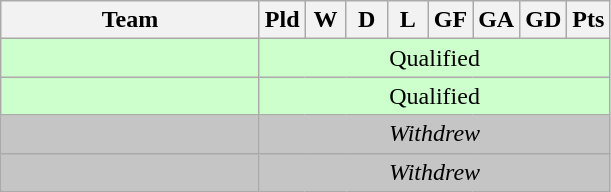<table class="wikitable" style="text-align: center;">
<tr>
<th width=165>Team</th>
<th width=20>Pld</th>
<th width=20>W</th>
<th width=20>D</th>
<th width=20>L</th>
<th width=20>GF</th>
<th width=20>GA</th>
<th width=20>GD</th>
<th width=20>Pts</th>
</tr>
<tr bgcolor=ccffcc>
<td style="text-align:left;"></td>
<td colspan=8>Qualified</td>
</tr>
<tr bgcolor=ccffcc>
<td style="text-align:left;"></td>
<td colspan=8>Qualified</td>
</tr>
<tr style="background:#c5c5c5;">
<td style="text-align:left;"></td>
<td colspan=8><em>Withdrew</em></td>
</tr>
<tr style="background:#c5c5c5;">
<td style="text-align:left;"></td>
<td colspan=8><em>Withdrew</em></td>
</tr>
</table>
